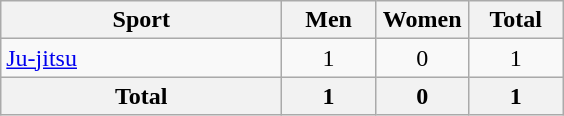<table class="wikitable sortable" style="text-align:center;">
<tr>
<th width=180>Sport</th>
<th width=55>Men</th>
<th width=55>Women</th>
<th width=55>Total</th>
</tr>
<tr>
<td align=left><a href='#'>Ju-jitsu</a></td>
<td>1</td>
<td>0</td>
<td>1</td>
</tr>
<tr>
<th>Total</th>
<th>1</th>
<th>0</th>
<th>1</th>
</tr>
</table>
